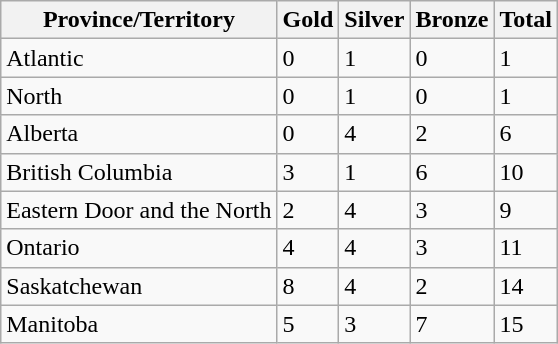<table class="wikitable">
<tr>
<th>Province/Territory</th>
<th>Gold</th>
<th>Silver</th>
<th>Bronze</th>
<th>Total</th>
</tr>
<tr>
<td>Atlantic</td>
<td>0</td>
<td>1</td>
<td>0</td>
<td>1</td>
</tr>
<tr>
<td>North</td>
<td>0</td>
<td>1</td>
<td>0</td>
<td>1</td>
</tr>
<tr>
<td>Alberta</td>
<td>0</td>
<td>4</td>
<td>2</td>
<td>6</td>
</tr>
<tr>
<td>British Columbia</td>
<td>3</td>
<td>1</td>
<td>6</td>
<td>10</td>
</tr>
<tr>
<td>Eastern Door and the North</td>
<td>2</td>
<td>4</td>
<td>3</td>
<td>9</td>
</tr>
<tr>
<td>Ontario</td>
<td>4</td>
<td>4</td>
<td>3</td>
<td>11</td>
</tr>
<tr>
<td>Saskatchewan</td>
<td>8</td>
<td>4</td>
<td>2</td>
<td>14</td>
</tr>
<tr>
<td>Manitoba</td>
<td>5</td>
<td>3</td>
<td>7</td>
<td>15</td>
</tr>
</table>
